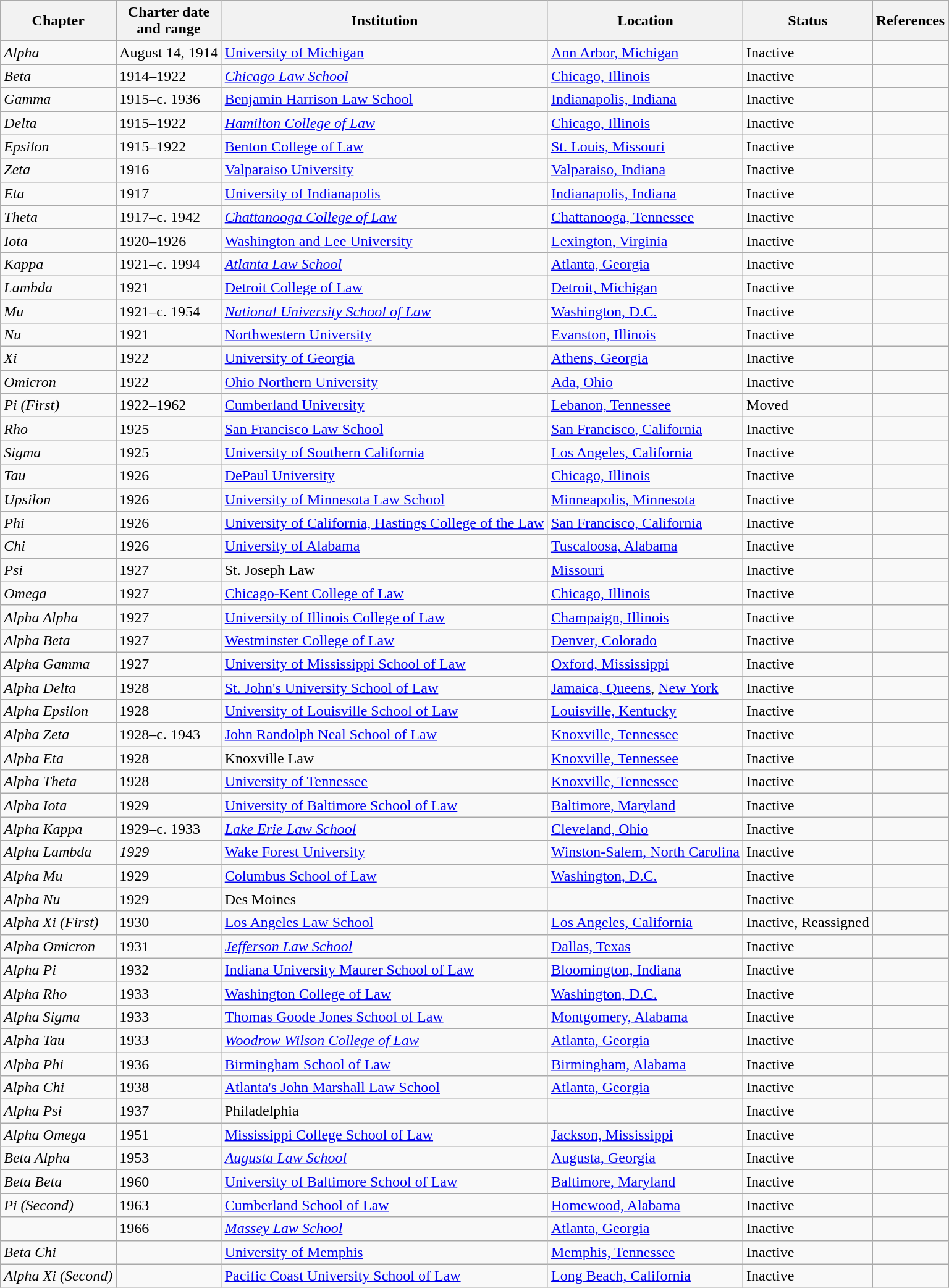<table class="wikitable sortable">
<tr>
<th>Chapter</th>
<th>Charter date<br>and range</th>
<th>Institution</th>
<th>Location</th>
<th>Status</th>
<th>References</th>
</tr>
<tr>
<td><em>Alpha</em></td>
<td>August 14, 1914</td>
<td><a href='#'>University of Michigan</a></td>
<td><a href='#'>Ann Arbor, Michigan</a></td>
<td>Inactive</td>
<td></td>
</tr>
<tr>
<td><em>Beta</em></td>
<td>1914–1922</td>
<td><em><a href='#'>Chicago Law School</a></em></td>
<td><a href='#'>Chicago, Illinois</a></td>
<td>Inactive</td>
<td></td>
</tr>
<tr>
<td><em>Gamma</em></td>
<td>1915–c. 1936</td>
<td><a href='#'>Benjamin Harrison Law School</a></td>
<td><a href='#'>Indianapolis, Indiana</a></td>
<td>Inactive</td>
<td></td>
</tr>
<tr>
<td><em>Delta</em></td>
<td>1915–1922</td>
<td><em><a href='#'>Hamilton College of Law</a></em></td>
<td><a href='#'>Chicago, Illinois</a></td>
<td>Inactive</td>
<td></td>
</tr>
<tr>
<td><em>Epsilon</em></td>
<td>1915–1922</td>
<td><a href='#'>Benton College of Law</a></td>
<td><a href='#'>St. Louis, Missouri</a></td>
<td>Inactive</td>
<td></td>
</tr>
<tr>
<td><em>Zeta</em></td>
<td>1916</td>
<td><a href='#'>Valparaiso University</a></td>
<td><a href='#'>Valparaiso, Indiana</a></td>
<td>Inactive</td>
<td></td>
</tr>
<tr>
<td><em>Eta</em></td>
<td>1917</td>
<td><a href='#'>University of Indianapolis</a></td>
<td><a href='#'>Indianapolis, Indiana</a></td>
<td>Inactive</td>
<td></td>
</tr>
<tr>
<td><em>Theta</em></td>
<td>1917–c. 1942</td>
<td><em><a href='#'>Chattanooga College of Law</a></em></td>
<td><a href='#'>Chattanooga, Tennessee</a></td>
<td>Inactive</td>
<td></td>
</tr>
<tr>
<td><em>Iota</em></td>
<td>1920–1926</td>
<td><a href='#'>Washington and Lee University</a></td>
<td><a href='#'>Lexington, Virginia</a></td>
<td>Inactive</td>
<td></td>
</tr>
<tr>
<td><em>Kappa</em></td>
<td>1921–c. 1994</td>
<td><em><a href='#'>Atlanta Law School</a></em></td>
<td><a href='#'>Atlanta, Georgia</a></td>
<td>Inactive</td>
<td></td>
</tr>
<tr>
<td><em>Lambda</em></td>
<td>1921</td>
<td><a href='#'>Detroit College of Law</a></td>
<td><a href='#'>Detroit, Michigan</a></td>
<td>Inactive</td>
<td></td>
</tr>
<tr>
<td><em>Mu</em></td>
<td>1921–c. 1954</td>
<td><em><a href='#'>National University School of Law</a></em></td>
<td><a href='#'>Washington, D.C.</a></td>
<td>Inactive</td>
<td></td>
</tr>
<tr>
<td><em>Nu</em></td>
<td>1921</td>
<td><a href='#'>Northwestern University</a></td>
<td><a href='#'>Evanston, Illinois</a></td>
<td>Inactive</td>
<td></td>
</tr>
<tr>
<td><em>Xi</em></td>
<td>1922</td>
<td><a href='#'>University of Georgia</a></td>
<td><a href='#'>Athens, Georgia</a></td>
<td>Inactive</td>
<td></td>
</tr>
<tr>
<td><em>Omicron</em></td>
<td>1922</td>
<td><a href='#'>Ohio Northern University</a></td>
<td><a href='#'>Ada, Ohio</a></td>
<td>Inactive</td>
<td></td>
</tr>
<tr>
<td><em>Pi (First)</em></td>
<td>1922–1962</td>
<td><a href='#'>Cumberland University</a></td>
<td><a href='#'>Lebanon, Tennessee</a></td>
<td>Moved</td>
<td></td>
</tr>
<tr>
<td><em>Rho</em></td>
<td>1925</td>
<td><a href='#'>San Francisco Law School</a></td>
<td><a href='#'>San Francisco, California</a></td>
<td>Inactive</td>
<td></td>
</tr>
<tr>
<td><em>Sigma</em></td>
<td>1925</td>
<td><a href='#'>University of Southern California</a></td>
<td><a href='#'>Los Angeles, California</a></td>
<td>Inactive</td>
<td></td>
</tr>
<tr>
<td><em>Tau</em></td>
<td>1926</td>
<td><a href='#'>DePaul University</a></td>
<td><a href='#'>Chicago, Illinois</a></td>
<td>Inactive</td>
<td></td>
</tr>
<tr>
<td><em>Upsilon</em></td>
<td>1926</td>
<td><a href='#'>University of Minnesota Law School</a></td>
<td><a href='#'>Minneapolis, Minnesota</a></td>
<td>Inactive</td>
<td></td>
</tr>
<tr>
<td><em>Phi</em></td>
<td>1926</td>
<td><a href='#'>University of California, Hastings College of the Law</a></td>
<td><a href='#'>San Francisco, California</a></td>
<td>Inactive</td>
<td></td>
</tr>
<tr>
<td><em>Chi</em></td>
<td>1926</td>
<td><a href='#'>University of Alabama</a></td>
<td><a href='#'>Tuscaloosa, Alabama</a></td>
<td>Inactive</td>
<td></td>
</tr>
<tr>
<td><em>Psi</em></td>
<td>1927</td>
<td>St. Joseph Law</td>
<td><a href='#'>Missouri</a></td>
<td>Inactive</td>
<td></td>
</tr>
<tr>
<td><em>Omega</em></td>
<td>1927</td>
<td><a href='#'>Chicago-Kent College of Law</a></td>
<td><a href='#'>Chicago, Illinois</a></td>
<td>Inactive</td>
<td></td>
</tr>
<tr>
<td><em>Alpha Alpha</em></td>
<td>1927</td>
<td><a href='#'>University of Illinois College of Law</a></td>
<td><a href='#'>Champaign, Illinois</a></td>
<td>Inactive</td>
<td></td>
</tr>
<tr>
<td><em>Alpha Beta</em></td>
<td>1927</td>
<td><a href='#'>Westminster College of Law</a></td>
<td><a href='#'>Denver, Colorado</a></td>
<td>Inactive</td>
<td></td>
</tr>
<tr>
<td><em>Alpha Gamma</em></td>
<td>1927</td>
<td><a href='#'>University of Mississippi School of Law</a></td>
<td><a href='#'>Oxford, Mississippi</a></td>
<td>Inactive</td>
<td></td>
</tr>
<tr>
<td><em>Alpha Delta</em></td>
<td>1928</td>
<td><a href='#'>St. John's University School of Law</a></td>
<td><a href='#'>Jamaica, Queens</a>, <a href='#'>New York</a></td>
<td>Inactive</td>
<td></td>
</tr>
<tr>
<td><em>Alpha Epsilon</em></td>
<td>1928</td>
<td><a href='#'>University of Louisville School of Law</a></td>
<td><a href='#'>Louisville, Kentucky</a></td>
<td>Inactive</td>
<td></td>
</tr>
<tr>
<td><em>Alpha Zeta</em></td>
<td>1928–c. 1943</td>
<td><a href='#'>John Randolph Neal School of Law</a></td>
<td><a href='#'>Knoxville, Tennessee</a></td>
<td>Inactive</td>
<td></td>
</tr>
<tr>
<td><em>Alpha Eta</em></td>
<td>1928</td>
<td>Knoxville Law</td>
<td><a href='#'>Knoxville, Tennessee</a></td>
<td>Inactive</td>
<td></td>
</tr>
<tr>
<td><em>Alpha Theta</em></td>
<td>1928</td>
<td><a href='#'>University of Tennessee</a></td>
<td><a href='#'>Knoxville, Tennessee</a></td>
<td>Inactive</td>
<td></td>
</tr>
<tr>
<td><em>Alpha Iota</em></td>
<td>1929</td>
<td><a href='#'>University of Baltimore School of Law</a></td>
<td><a href='#'>Baltimore, Maryland</a></td>
<td>Inactive</td>
<td></td>
</tr>
<tr>
<td><em>Alpha Kappa</em></td>
<td>1929–c. 1933</td>
<td><em><a href='#'>Lake Erie Law School</a></em></td>
<td><a href='#'>Cleveland, Ohio</a></td>
<td>Inactive</td>
<td></td>
</tr>
<tr>
<td><em>Alpha Lambda</em></td>
<td><em>1929</em></td>
<td><a href='#'>Wake Forest University</a></td>
<td><a href='#'>Winston-Salem, North Carolina</a></td>
<td>Inactive</td>
<td></td>
</tr>
<tr>
<td><em>Alpha Mu</em></td>
<td>1929</td>
<td><a href='#'>Columbus School of Law</a></td>
<td><a href='#'>Washington, D.C.</a></td>
<td>Inactive</td>
<td></td>
</tr>
<tr>
<td><em>Alpha Nu</em></td>
<td>1929</td>
<td>Des Moines</td>
<td></td>
<td>Inactive</td>
<td></td>
</tr>
<tr>
<td><em>Alpha Xi (First)</em></td>
<td>1930</td>
<td><a href='#'>Los Angeles Law School</a></td>
<td><a href='#'>Los Angeles, California</a></td>
<td>Inactive, Reassigned</td>
<td></td>
</tr>
<tr>
<td><em>Alpha Omicron</em></td>
<td>1931</td>
<td><em><a href='#'>Jefferson Law School</a></em></td>
<td><a href='#'>Dallas, Texas</a></td>
<td>Inactive</td>
<td></td>
</tr>
<tr>
<td><em>Alpha Pi</em></td>
<td>1932</td>
<td><a href='#'>Indiana University Maurer School of Law</a></td>
<td><a href='#'>Bloomington, Indiana</a></td>
<td>Inactive</td>
<td></td>
</tr>
<tr>
<td><em>Alpha Rho</em></td>
<td>1933</td>
<td><a href='#'>Washington College of Law</a></td>
<td><a href='#'>Washington, D.C.</a></td>
<td>Inactive</td>
<td></td>
</tr>
<tr>
<td><em>Alpha Sigma</em></td>
<td>1933</td>
<td><a href='#'>Thomas Goode Jones School of Law</a></td>
<td><a href='#'>Montgomery, Alabama</a></td>
<td>Inactive</td>
<td></td>
</tr>
<tr>
<td><em>Alpha Tau</em></td>
<td>1933</td>
<td><em><a href='#'>Woodrow Wilson College of Law</a></em></td>
<td><a href='#'>Atlanta, Georgia</a></td>
<td>Inactive</td>
<td></td>
</tr>
<tr>
<td><em>Alpha Phi</em></td>
<td>1936</td>
<td><a href='#'>Birmingham School of Law</a></td>
<td><a href='#'>Birmingham, Alabama</a></td>
<td>Inactive</td>
<td></td>
</tr>
<tr>
<td><em>Alpha Chi</em></td>
<td>1938</td>
<td><a href='#'>Atlanta's John Marshall Law School</a></td>
<td><a href='#'>Atlanta, Georgia</a></td>
<td>Inactive</td>
<td></td>
</tr>
<tr>
<td><em>Alpha Psi</em></td>
<td>1937</td>
<td>Philadelphia</td>
<td></td>
<td>Inactive</td>
<td></td>
</tr>
<tr>
<td><em>Alpha Omega</em></td>
<td>1951</td>
<td><a href='#'>Mississippi College School of Law</a></td>
<td><a href='#'>Jackson, Mississippi</a></td>
<td>Inactive</td>
<td></td>
</tr>
<tr>
<td><em>Beta Alpha</em></td>
<td>1953</td>
<td><em><a href='#'>Augusta Law School</a></em></td>
<td><a href='#'>Augusta, Georgia</a></td>
<td>Inactive</td>
<td></td>
</tr>
<tr>
<td><em>Beta Beta</em></td>
<td>1960</td>
<td><a href='#'>University of Baltimore School of Law</a></td>
<td><a href='#'>Baltimore, Maryland</a></td>
<td>Inactive</td>
<td></td>
</tr>
<tr>
<td><em>Pi (Second)</em></td>
<td>1963</td>
<td><a href='#'>Cumberland School of Law</a></td>
<td><a href='#'>Homewood, Alabama</a></td>
<td>Inactive</td>
<td></td>
</tr>
<tr>
<td></td>
<td>1966</td>
<td><em><a href='#'>Massey Law School</a></em></td>
<td><a href='#'>Atlanta, Georgia</a></td>
<td>Inactive</td>
<td></td>
</tr>
<tr>
<td><em>Beta Chi</em></td>
<td></td>
<td><a href='#'>University of Memphis</a></td>
<td><a href='#'>Memphis, Tennessee</a></td>
<td>Inactive</td>
<td></td>
</tr>
<tr>
<td><em>Alpha Xi (Second)</em></td>
<td></td>
<td><a href='#'>Pacific Coast University School of Law</a></td>
<td><a href='#'>Long Beach, California</a></td>
<td>Inactive</td>
<td></td>
</tr>
</table>
